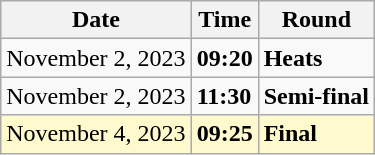<table class="wikitable">
<tr>
<th>Date</th>
<th>Time</th>
<th>Round</th>
</tr>
<tr>
<td>November 2, 2023</td>
<td><strong>09:20</strong></td>
<td><strong>Heats</strong></td>
</tr>
<tr>
<td>November 2, 2023</td>
<td><strong>11:30</strong></td>
<td><strong>Semi-final</strong></td>
</tr>
<tr style=background:lemonchiffon>
<td>November 4, 2023</td>
<td><strong>09:25</strong></td>
<td><strong>Final</strong></td>
</tr>
</table>
